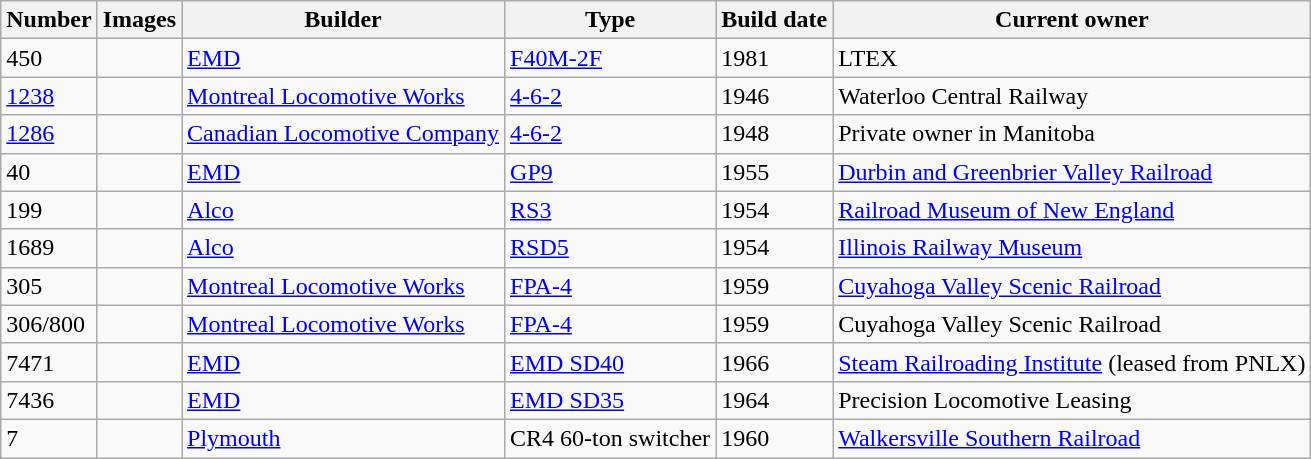<table class="wikitable">
<tr>
<th>Number</th>
<th>Images</th>
<th>Builder</th>
<th>Type</th>
<th>Build date</th>
<th>Current owner</th>
</tr>
<tr>
<td>450</td>
<td></td>
<td><a href='#'>EMD</a></td>
<td><a href='#'>F40M-2F</a></td>
<td>1981</td>
<td>LTEX</td>
</tr>
<tr>
<td><a href='#'>1238</a></td>
<td></td>
<td><a href='#'>Montreal Locomotive Works</a></td>
<td><a href='#'>4-6-2</a></td>
<td>1946</td>
<td>Waterloo Central Railway</td>
</tr>
<tr>
<td><a href='#'>1286</a></td>
<td></td>
<td><a href='#'>Canadian Locomotive Company</a></td>
<td><a href='#'>4-6-2</a></td>
<td>1948</td>
<td>Private owner in Manitoba</td>
</tr>
<tr>
<td>40</td>
<td></td>
<td><a href='#'>EMD</a></td>
<td><a href='#'>GP9</a></td>
<td>1955</td>
<td><a href='#'>Durbin and Greenbrier Valley Railroad</a></td>
</tr>
<tr>
<td>199</td>
<td></td>
<td><a href='#'>Alco</a></td>
<td><a href='#'>RS3</a></td>
<td>1954</td>
<td><a href='#'>Railroad Museum of New England</a></td>
</tr>
<tr>
<td>1689</td>
<td></td>
<td><a href='#'>Alco</a></td>
<td><a href='#'>RSD5</a></td>
<td>1954</td>
<td><a href='#'>Illinois Railway Museum</a></td>
</tr>
<tr>
<td>305</td>
<td></td>
<td><a href='#'>Montreal Locomotive Works</a></td>
<td><a href='#'>FPA-4</a></td>
<td>1959</td>
<td><a href='#'>Cuyahoga Valley Scenic Railroad</a></td>
</tr>
<tr>
<td>306/800</td>
<td></td>
<td><a href='#'>Montreal Locomotive Works</a></td>
<td><a href='#'>FPA-4</a></td>
<td>1959</td>
<td>Cuyahoga Valley Scenic Railroad</td>
</tr>
<tr>
<td>7471</td>
<td></td>
<td><a href='#'>EMD</a></td>
<td><a href='#'>EMD SD40</a></td>
<td>1966</td>
<td><a href='#'>Steam Railroading Institute</a> (leased from PNLX)</td>
</tr>
<tr>
<td>7436</td>
<td></td>
<td><a href='#'>EMD</a></td>
<td><a href='#'>EMD SD35</a></td>
<td>1964</td>
<td>Precision Locomotive Leasing</td>
</tr>
<tr>
<td>7</td>
<td></td>
<td><a href='#'>Plymouth</a></td>
<td>CR4 60-ton switcher</td>
<td>1960</td>
<td><a href='#'>Walkersville Southern Railroad</a></td>
</tr>
</table>
